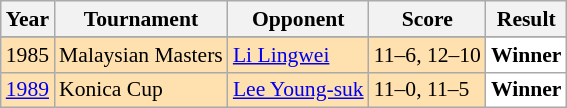<table class="sortable wikitable" style="font-size:90%;">
<tr>
<th>Year</th>
<th>Tournament</th>
<th>Opponent</th>
<th>Score</th>
<th>Result</th>
</tr>
<tr>
</tr>
<tr style="background:#FFE0AF">
<td align="center">1985</td>
<td align="left">Malaysian Masters</td>
<td align="left"> <a href='#'>Li Lingwei</a></td>
<td align="left">11–6, 12–10</td>
<td style="text-align:left; background:white"> <strong>Winner</strong></td>
</tr>
<tr style="background:#FFE0AF">
<td align="center"><a href='#'>1989</a></td>
<td align="left">Konica Cup</td>
<td align="left"> <a href='#'>Lee Young-suk</a></td>
<td align="left">11–0, 11–5</td>
<td style="text-align:left; background:white"> <strong>Winner</strong></td>
</tr>
</table>
